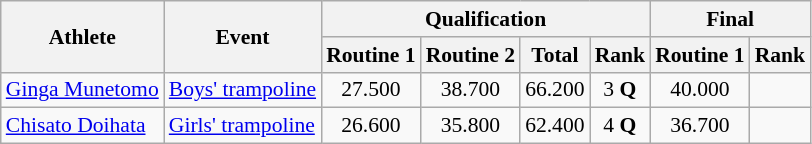<table class="wikitable" border="1" style="font-size:90%">
<tr>
<th rowspan=2>Athlete</th>
<th rowspan=2>Event</th>
<th colspan=4>Qualification</th>
<th colspan=2>Final</th>
</tr>
<tr>
<th>Routine 1</th>
<th>Routine 2</th>
<th>Total</th>
<th>Rank</th>
<th>Routine 1</th>
<th>Rank</th>
</tr>
<tr>
<td><a href='#'>Ginga Munetomo</a></td>
<td><a href='#'>Boys' trampoline</a></td>
<td align=center>27.500</td>
<td align=center>38.700</td>
<td align=center>66.200</td>
<td align=center>3 <strong>Q</strong></td>
<td align=center>40.000</td>
<td align=center></td>
</tr>
<tr>
<td><a href='#'>Chisato Doihata</a></td>
<td><a href='#'>Girls' trampoline</a></td>
<td align=center>26.600</td>
<td align=center>35.800</td>
<td align=center>62.400</td>
<td align=center>4 <strong>Q</strong></td>
<td align=center>36.700</td>
<td align=center></td>
</tr>
</table>
